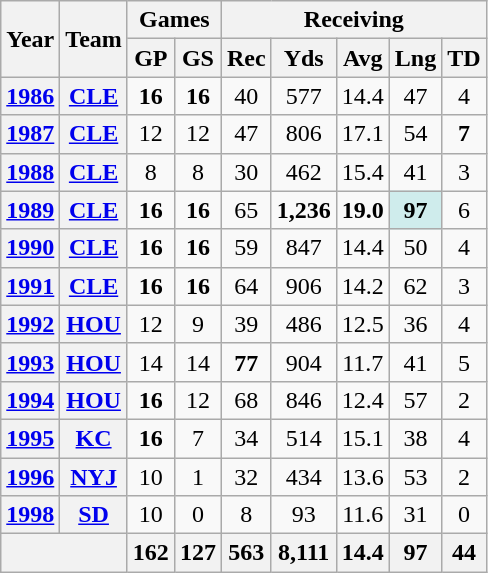<table class="wikitable" style="text-align:center;">
<tr>
<th rowspan="2">Year</th>
<th rowspan="2">Team</th>
<th colspan="2">Games</th>
<th colspan="5">Receiving</th>
</tr>
<tr>
<th>GP</th>
<th>GS</th>
<th>Rec</th>
<th>Yds</th>
<th>Avg</th>
<th>Lng</th>
<th>TD</th>
</tr>
<tr>
<th><a href='#'>1986</a></th>
<th><a href='#'>CLE</a></th>
<td><strong>16</strong></td>
<td><strong>16</strong></td>
<td>40</td>
<td>577</td>
<td>14.4</td>
<td>47</td>
<td>4</td>
</tr>
<tr>
<th><a href='#'>1987</a></th>
<th><a href='#'>CLE</a></th>
<td>12</td>
<td>12</td>
<td>47</td>
<td>806</td>
<td>17.1</td>
<td>54</td>
<td><strong>7</strong></td>
</tr>
<tr>
<th><a href='#'>1988</a></th>
<th><a href='#'>CLE</a></th>
<td>8</td>
<td>8</td>
<td>30</td>
<td>462</td>
<td>15.4</td>
<td>41</td>
<td>3</td>
</tr>
<tr>
<th><a href='#'>1989</a></th>
<th><a href='#'>CLE</a></th>
<td><strong>16</strong></td>
<td><strong>16</strong></td>
<td>65</td>
<td><strong>1,236</strong></td>
<td><strong>19.0</strong></td>
<td style="background:#cfecec;"><strong>97</strong></td>
<td>6</td>
</tr>
<tr>
<th><a href='#'>1990</a></th>
<th><a href='#'>CLE</a></th>
<td><strong>16</strong></td>
<td><strong>16</strong></td>
<td>59</td>
<td>847</td>
<td>14.4</td>
<td>50</td>
<td>4</td>
</tr>
<tr>
<th><a href='#'>1991</a></th>
<th><a href='#'>CLE</a></th>
<td><strong>16</strong></td>
<td><strong>16</strong></td>
<td>64</td>
<td>906</td>
<td>14.2</td>
<td>62</td>
<td>3</td>
</tr>
<tr>
<th><a href='#'>1992</a></th>
<th><a href='#'>HOU</a></th>
<td>12</td>
<td>9</td>
<td>39</td>
<td>486</td>
<td>12.5</td>
<td>36</td>
<td>4</td>
</tr>
<tr>
<th><a href='#'>1993</a></th>
<th><a href='#'>HOU</a></th>
<td>14</td>
<td>14</td>
<td><strong>77</strong></td>
<td>904</td>
<td>11.7</td>
<td>41</td>
<td>5</td>
</tr>
<tr>
<th><a href='#'>1994</a></th>
<th><a href='#'>HOU</a></th>
<td><strong>16</strong></td>
<td>12</td>
<td>68</td>
<td>846</td>
<td>12.4</td>
<td>57</td>
<td>2</td>
</tr>
<tr>
<th><a href='#'>1995</a></th>
<th><a href='#'>KC</a></th>
<td><strong>16</strong></td>
<td>7</td>
<td>34</td>
<td>514</td>
<td>15.1</td>
<td>38</td>
<td>4</td>
</tr>
<tr>
<th><a href='#'>1996</a></th>
<th><a href='#'>NYJ</a></th>
<td>10</td>
<td>1</td>
<td>32</td>
<td>434</td>
<td>13.6</td>
<td>53</td>
<td>2</td>
</tr>
<tr>
<th><a href='#'>1998</a></th>
<th><a href='#'>SD</a></th>
<td>10</td>
<td>0</td>
<td>8</td>
<td>93</td>
<td>11.6</td>
<td>31</td>
<td>0</td>
</tr>
<tr>
<th colspan="2"></th>
<th>162</th>
<th>127</th>
<th>563</th>
<th>8,111</th>
<th>14.4</th>
<th>97</th>
<th>44</th>
</tr>
</table>
